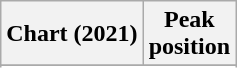<table class="wikitable sortable plainrowheaders" style="text-align:center">
<tr>
<th scope="col">Chart (2021)</th>
<th scope="col">Peak<br>position</th>
</tr>
<tr>
</tr>
<tr>
</tr>
<tr>
</tr>
<tr>
</tr>
<tr>
</tr>
<tr>
</tr>
<tr>
</tr>
</table>
